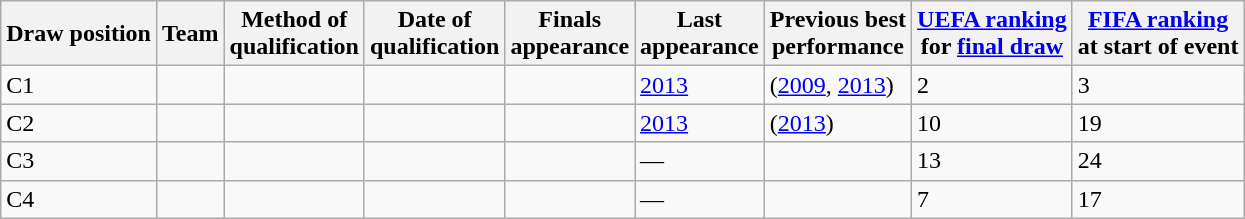<table class="wikitable sortable">
<tr>
<th>Draw position</th>
<th>Team</th>
<th>Method of<br>qualification</th>
<th>Date of<br>qualification</th>
<th>Finals<br>appearance</th>
<th>Last<br>appearance</th>
<th>Previous best<br>performance</th>
<th><a href='#'>UEFA ranking</a><br>for <a href='#'>final draw</a></th>
<th><a href='#'>FIFA ranking</a><br>at start of event</th>
</tr>
<tr>
<td>C1</td>
<td></td>
<td></td>
<td></td>
<td></td>
<td><a href='#'>2013</a></td>
<td> (<a href='#'>2009</a>, <a href='#'>2013</a>)</td>
<td>2</td>
<td>3</td>
</tr>
<tr>
<td>C2</td>
<td></td>
<td></td>
<td></td>
<td></td>
<td><a href='#'>2013</a></td>
<td> (<a href='#'>2013</a>)</td>
<td>10</td>
<td>19</td>
</tr>
<tr>
<td>C3</td>
<td></td>
<td></td>
<td></td>
<td></td>
<td>—</td>
<td></td>
<td>13</td>
<td>24</td>
</tr>
<tr>
<td>C4</td>
<td></td>
<td></td>
<td></td>
<td></td>
<td>—</td>
<td></td>
<td>7</td>
<td>17</td>
</tr>
</table>
